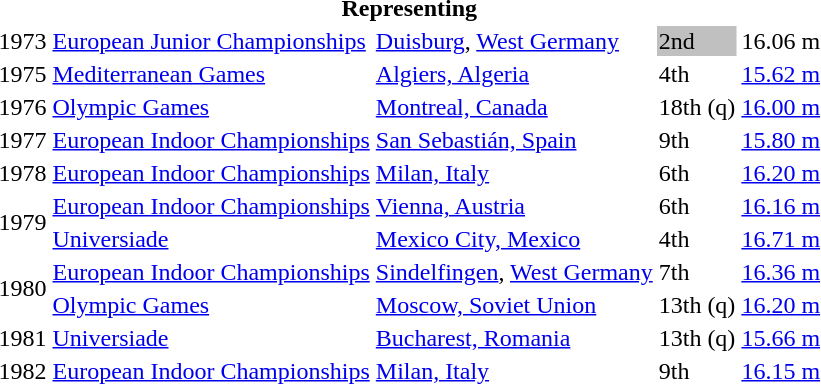<table>
<tr>
<th colspan="5">Representing </th>
</tr>
<tr>
<td>1973</td>
<td><a href='#'>European Junior Championships</a></td>
<td><a href='#'>Duisburg</a>, <a href='#'>West Germany</a></td>
<td bgcolor="silver">2nd</td>
<td>16.06 m</td>
</tr>
<tr>
<td>1975</td>
<td><a href='#'>Mediterranean Games</a></td>
<td><a href='#'>Algiers, Algeria</a></td>
<td>4th</td>
<td><a href='#'>15.62 m</a></td>
</tr>
<tr>
<td>1976</td>
<td><a href='#'>Olympic Games</a></td>
<td><a href='#'>Montreal, Canada</a></td>
<td>18th (q)</td>
<td><a href='#'>16.00 m</a></td>
</tr>
<tr>
<td>1977</td>
<td><a href='#'>European Indoor Championships</a></td>
<td><a href='#'>San Sebastián, Spain</a></td>
<td>9th</td>
<td><a href='#'>15.80 m</a></td>
</tr>
<tr>
<td>1978</td>
<td><a href='#'>European Indoor Championships</a></td>
<td><a href='#'>Milan, Italy</a></td>
<td>6th</td>
<td><a href='#'>16.20 m</a></td>
</tr>
<tr>
<td rowspan=2>1979</td>
<td><a href='#'>European Indoor Championships</a></td>
<td><a href='#'>Vienna, Austria</a></td>
<td>6th</td>
<td><a href='#'>16.16 m</a></td>
</tr>
<tr>
<td><a href='#'>Universiade</a></td>
<td><a href='#'>Mexico City, Mexico</a></td>
<td>4th</td>
<td><a href='#'>16.71 m</a></td>
</tr>
<tr>
<td rowspan=2>1980</td>
<td><a href='#'>European Indoor Championships</a></td>
<td><a href='#'>Sindelfingen</a>, <a href='#'>West Germany</a></td>
<td>7th</td>
<td><a href='#'>16.36 m</a></td>
</tr>
<tr>
<td><a href='#'>Olympic Games</a></td>
<td><a href='#'>Moscow, Soviet Union</a></td>
<td>13th (q)</td>
<td><a href='#'>16.20 m</a></td>
</tr>
<tr>
<td>1981</td>
<td><a href='#'>Universiade</a></td>
<td><a href='#'>Bucharest, Romania</a></td>
<td>13th (q)</td>
<td><a href='#'>15.66 m</a></td>
</tr>
<tr>
<td>1982</td>
<td><a href='#'>European Indoor Championships</a></td>
<td><a href='#'>Milan, Italy</a></td>
<td>9th</td>
<td><a href='#'>16.15 m</a></td>
</tr>
</table>
